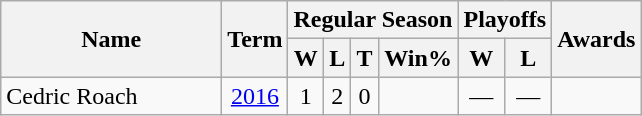<table class="wikitable" style="text-align:center">
<tr>
<th rowspan="2" style="width:140px;">Name</th>
<th rowspan="2">Term</th>
<th colspan="4">Regular Season</th>
<th colspan="2">Playoffs</th>
<th rowspan="2">Awards</th>
</tr>
<tr>
<th>W</th>
<th>L</th>
<th>T</th>
<th>Win%</th>
<th>W</th>
<th>L</th>
</tr>
<tr>
<td align=left>Cedric Roach</td>
<td><a href='#'>2016</a></td>
<td>1</td>
<td>2</td>
<td>0</td>
<td></td>
<td>—</td>
<td>—</td>
<td></td>
</tr>
</table>
